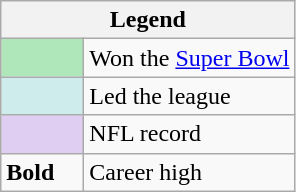<table class="wikitable mw-collapsible mw-collapsed">
<tr>
<th colspan="2">Legend</th>
</tr>
<tr>
<td style="background:#afe6ba; width:3em;"></td>
<td>Won the <a href='#'>Super Bowl</a></td>
</tr>
<tr>
<td style="background:#cfecec; width:3em;"></td>
<td>Led the league</td>
</tr>
<tr>
<td style="background:#e0cef2; width:3em;"></td>
<td>NFL record</td>
</tr>
<tr>
<td><strong>Bold</strong></td>
<td>Career high</td>
</tr>
</table>
